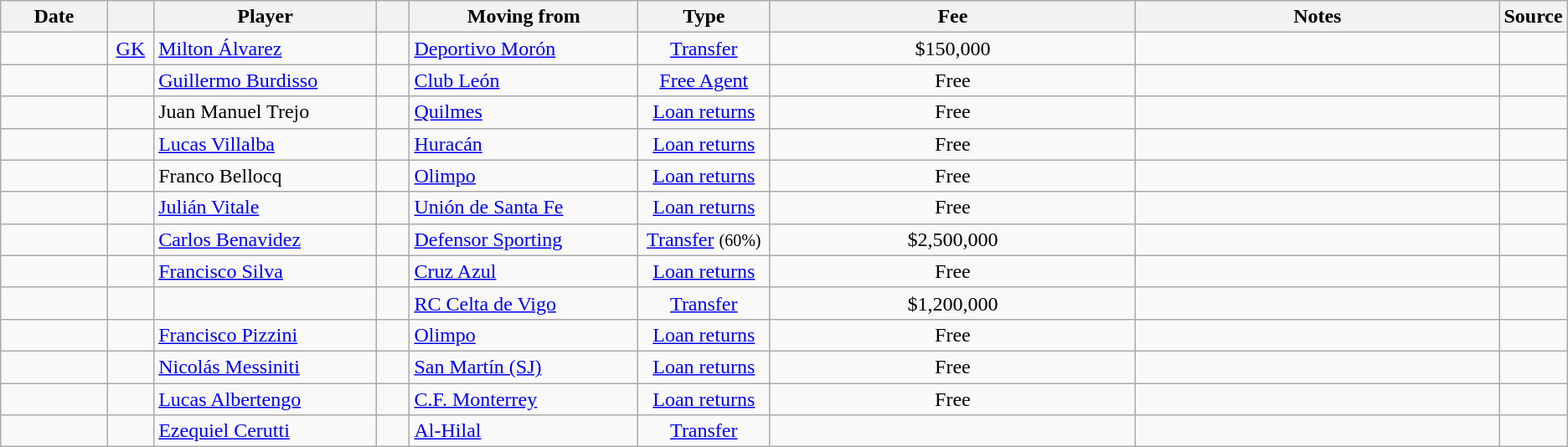<table class="wikitable sortable">
<tr>
<th style="width:80px;">Date</th>
<th style="width:30px;"></th>
<th style="width:175px;">Player</th>
<th style="width:20px;"></th>
<th style="width:180px;">Moving from</th>
<th style="width:100px;" class="unsortable">Type</th>
<th style="width:295px;" class="unsortable">Fee</th>
<th style="width:295px;" class="unsortable">Notes</th>
<th style="width:20px;">Source</th>
</tr>
<tr>
<td></td>
<td align=center><a href='#'>GK</a></td>
<td> <a href='#'>Milton Álvarez</a></td>
<td></td>
<td> <a href='#'>Deportivo Morón</a></td>
<td align=center><a href='#'>Transfer</a></td>
<td align=center>$150,000</td>
<td align=center></td>
<td></td>
</tr>
<tr>
<td></td>
<td align=center></td>
<td> <a href='#'>Guillermo Burdisso</a></td>
<td></td>
<td> <a href='#'>Club León</a></td>
<td align=center><a href='#'>Free Agent</a></td>
<td align=center>Free</td>
<td align=center></td>
<td></td>
</tr>
<tr>
<td></td>
<td align=center></td>
<td> Juan Manuel Trejo</td>
<td></td>
<td> <a href='#'>Quilmes</a></td>
<td align=center><a href='#'>Loan returns</a></td>
<td align=center>Free</td>
<td align=center></td>
<td></td>
</tr>
<tr>
<td></td>
<td align=center></td>
<td> <a href='#'>Lucas Villalba</a></td>
<td></td>
<td> <a href='#'>Huracán</a></td>
<td align=center><a href='#'>Loan returns</a></td>
<td align=center>Free</td>
<td align=center></td>
<td></td>
</tr>
<tr>
<td></td>
<td align=center></td>
<td> Franco Bellocq</td>
<td></td>
<td> <a href='#'>Olimpo</a></td>
<td align=center><a href='#'>Loan returns</a></td>
<td align=center>Free</td>
<td align=center></td>
<td></td>
</tr>
<tr>
<td></td>
<td align=center></td>
<td> <a href='#'>Julián Vitale</a></td>
<td></td>
<td> <a href='#'>Unión de Santa Fe</a></td>
<td align=center><a href='#'>Loan returns</a></td>
<td align=center>Free</td>
<td align=center></td>
<td></td>
</tr>
<tr>
<td></td>
<td align=center></td>
<td> <a href='#'>Carlos Benavidez</a></td>
<td></td>
<td> <a href='#'>Defensor Sporting</a></td>
<td align=center><a href='#'>Transfer</a> <small>(60%)</small></td>
<td align=center>$2,500,000</td>
<td align=center></td>
<td></td>
</tr>
<tr>
<td></td>
<td align=center></td>
<td> <a href='#'>Francisco Silva</a></td>
<td></td>
<td> <a href='#'>Cruz Azul</a></td>
<td align=center><a href='#'>Loan returns</a></td>
<td align=center>Free</td>
<td align=center></td>
<td></td>
</tr>
<tr>
<td></td>
<td align=center></td>
<td> </td>
<td></td>
<td> <a href='#'>RC Celta de Vigo</a></td>
<td align=center><a href='#'>Transfer</a></td>
<td align=center>$1,200,000</td>
<td align=center></td>
<td></td>
</tr>
<tr>
<td></td>
<td align=center></td>
<td> <a href='#'>Francisco Pizzini</a></td>
<td></td>
<td> <a href='#'>Olimpo</a></td>
<td align=center><a href='#'>Loan returns</a></td>
<td align=center>Free</td>
<td align=center></td>
<td></td>
</tr>
<tr>
<td></td>
<td align=center></td>
<td> <a href='#'>Nicolás Messiniti</a></td>
<td></td>
<td> <a href='#'>San Martín (SJ)</a></td>
<td align=center><a href='#'>Loan returns</a></td>
<td align=center>Free</td>
<td align=center></td>
<td></td>
</tr>
<tr>
<td></td>
<td align=center></td>
<td> <a href='#'>Lucas Albertengo</a></td>
<td></td>
<td> <a href='#'>C.F. Monterrey</a></td>
<td align=center><a href='#'>Loan returns</a></td>
<td align=center>Free</td>
<td align=center></td>
<td></td>
</tr>
<tr>
<td></td>
<td align=center></td>
<td> <a href='#'>Ezequiel Cerutti</a></td>
<td></td>
<td> <a href='#'>Al-Hilal</a></td>
<td align=center><a href='#'>Transfer</a></td>
<td align=center></td>
<td align=center></td>
<td></td>
</tr>
</table>
